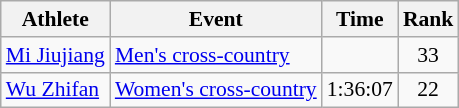<table class=wikitable style=font-size:90%;text-align:center>
<tr>
<th>Athlete</th>
<th>Event</th>
<th>Time</th>
<th>Rank</th>
</tr>
<tr>
<td align=left><a href='#'>Mi Jiujiang</a></td>
<td align=left><a href='#'>Men's cross-country</a></td>
<td></td>
<td>33</td>
</tr>
<tr>
<td align=left><a href='#'>Wu Zhifan</a></td>
<td align=left><a href='#'>Women's cross-country</a></td>
<td>1:36:07</td>
<td>22</td>
</tr>
</table>
